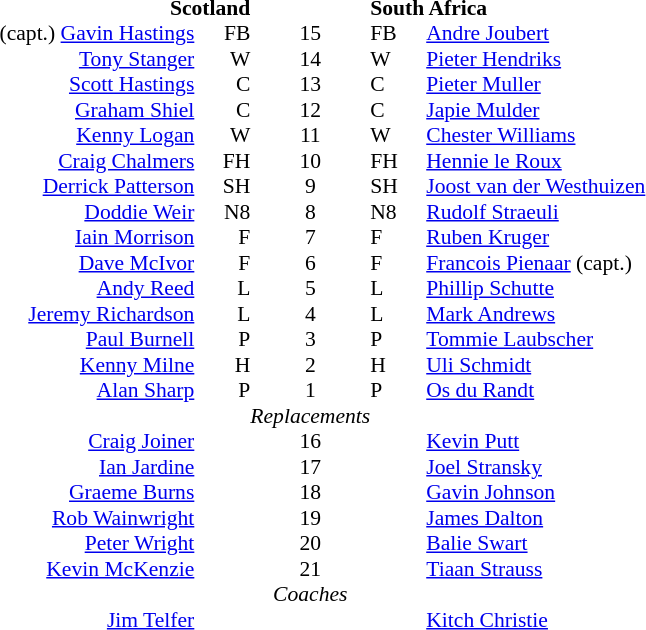<table width="100%" style="font-size: 90%; " cellspacing="0" cellpadding="0" align=center>
<tr>
<td width=41%; text-align=right></td>
<td width=3%; text-align:right></td>
<td width=4%; text-align:center></td>
<td width=3%; text-align:left></td>
<td width=49%; text-align:left></td>
</tr>
<tr>
<td colspan=2; align=right><strong>Scotland</strong></td>
<td></td>
<td colspan=2;><strong>South Africa</strong></td>
</tr>
<tr>
<td align=right>(capt.) <a href='#'>Gavin Hastings</a></td>
<td align=right>FB</td>
<td align=center>15</td>
<td>FB</td>
<td><a href='#'>Andre Joubert</a></td>
</tr>
<tr>
<td align=right><a href='#'>Tony Stanger</a></td>
<td align=right>W</td>
<td align=center>14</td>
<td>W</td>
<td><a href='#'>Pieter Hendriks</a></td>
</tr>
<tr>
<td align=right><a href='#'>Scott Hastings</a></td>
<td align=right>C</td>
<td align=center>13</td>
<td>C</td>
<td><a href='#'>Pieter Muller</a></td>
</tr>
<tr>
<td align=right><a href='#'>Graham Shiel</a></td>
<td align=right>C</td>
<td align=center>12</td>
<td>C</td>
<td><a href='#'>Japie Mulder</a></td>
</tr>
<tr>
<td align=right><a href='#'>Kenny Logan</a></td>
<td align=right>W</td>
<td align=center>11</td>
<td>W</td>
<td><a href='#'>Chester Williams</a></td>
</tr>
<tr>
<td align=right><a href='#'>Craig Chalmers</a></td>
<td align=right>FH</td>
<td align=center>10</td>
<td>FH</td>
<td><a href='#'>Hennie le Roux</a></td>
</tr>
<tr>
<td align=right><a href='#'>Derrick Patterson</a></td>
<td align=right>SH</td>
<td align=center>9</td>
<td>SH</td>
<td><a href='#'>Joost van der Westhuizen</a></td>
</tr>
<tr>
<td align=right><a href='#'>Doddie Weir</a></td>
<td align=right>N8</td>
<td align=center>8</td>
<td>N8</td>
<td><a href='#'>Rudolf Straeuli</a></td>
</tr>
<tr>
<td align=right><a href='#'>Iain Morrison</a></td>
<td align=right>F</td>
<td align=center>7</td>
<td>F</td>
<td><a href='#'>Ruben Kruger</a></td>
</tr>
<tr>
<td align=right><a href='#'>Dave McIvor</a></td>
<td align=right>F</td>
<td align=center>6</td>
<td>F</td>
<td><a href='#'>Francois Pienaar</a> (capt.)</td>
</tr>
<tr>
<td align=right><a href='#'>Andy Reed</a></td>
<td align=right>L</td>
<td align=center>5</td>
<td>L</td>
<td><a href='#'>Phillip Schutte</a></td>
</tr>
<tr>
<td align=right><a href='#'>Jeremy Richardson</a></td>
<td align=right>L</td>
<td align=center>4</td>
<td>L</td>
<td><a href='#'>Mark Andrews</a></td>
</tr>
<tr>
<td align=right><a href='#'>Paul Burnell</a></td>
<td align=right>P</td>
<td align=center>3</td>
<td>P</td>
<td><a href='#'>Tommie Laubscher</a></td>
</tr>
<tr>
<td align=right><a href='#'>Kenny Milne</a></td>
<td align=right>H</td>
<td align=center>2</td>
<td>H</td>
<td><a href='#'>Uli Schmidt</a></td>
</tr>
<tr>
<td align=right><a href='#'>Alan Sharp</a></td>
<td align=right>P</td>
<td align=center>1</td>
<td>P</td>
<td><a href='#'>Os du Randt</a></td>
</tr>
<tr>
<td></td>
<td></td>
<td align=center><em>Replacements</em></td>
<td></td>
<td></td>
</tr>
<tr>
<td align=right><a href='#'>Craig Joiner</a></td>
<td align=right></td>
<td align=center>16</td>
<td></td>
<td><a href='#'>Kevin Putt</a></td>
</tr>
<tr>
<td align=right><a href='#'>Ian Jardine</a></td>
<td align=right></td>
<td align=center>17</td>
<td></td>
<td><a href='#'>Joel Stransky</a></td>
</tr>
<tr>
<td align=right><a href='#'>Graeme Burns</a></td>
<td align=right></td>
<td align=center>18</td>
<td></td>
<td><a href='#'>Gavin Johnson</a></td>
</tr>
<tr>
<td align=right><a href='#'>Rob Wainwright</a></td>
<td align=right></td>
<td align=center>19</td>
<td></td>
<td><a href='#'>James Dalton</a></td>
</tr>
<tr>
<td align=right><a href='#'>Peter Wright</a></td>
<td align=right></td>
<td align=center>20</td>
<td></td>
<td><a href='#'>Balie Swart</a></td>
</tr>
<tr>
<td align=right><a href='#'>Kevin McKenzie</a></td>
<td align=right></td>
<td align=center>21</td>
<td></td>
<td><a href='#'>Tiaan Strauss</a></td>
</tr>
<tr>
<td></td>
<td></td>
<td align=center><em>Coaches</em></td>
<td></td>
<td></td>
</tr>
<tr>
<td align=right><a href='#'>Jim Telfer</a></td>
<td></td>
<td></td>
<td></td>
<td><a href='#'>Kitch Christie</a></td>
</tr>
</table>
